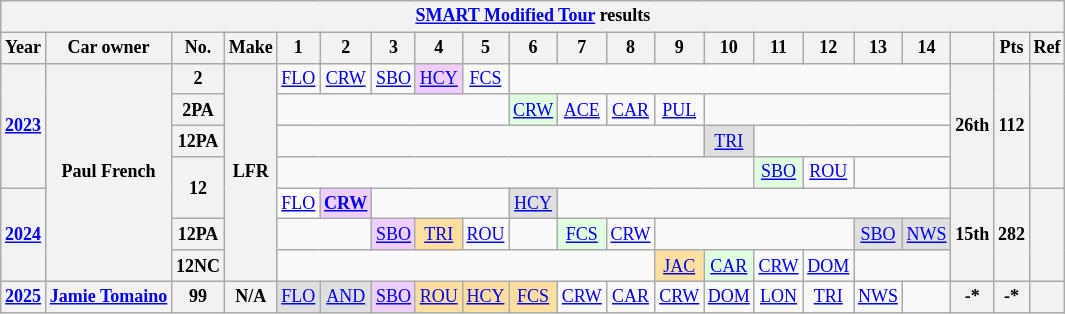<table class="wikitable" style="text-align:center; font-size:75%">
<tr>
<th colspan=38><a href='#'>SMART Modified Tour</a> results</th>
</tr>
<tr>
<th>Year</th>
<th>Car owner</th>
<th>No.</th>
<th>Make</th>
<th>1</th>
<th>2</th>
<th>3</th>
<th>4</th>
<th>5</th>
<th>6</th>
<th>7</th>
<th>8</th>
<th>9</th>
<th>10</th>
<th>11</th>
<th>12</th>
<th>13</th>
<th>14</th>
<th></th>
<th>Pts</th>
<th>Ref</th>
</tr>
<tr>
<th rowspan=4><a href='#'>2023</a></th>
<th rowspan=7>Paul French</th>
<th>2</th>
<th rowspan=7>LFR</th>
<td><a href='#'>FLO</a></td>
<td><a href='#'>CRW</a></td>
<td><a href='#'>SBO</a></td>
<td style="background:#EFCFFF;"><a href='#'>HCY</a><br></td>
<td><a href='#'>FCS</a></td>
<td colspan=9></td>
<th rowspan=4>26th</th>
<th rowspan=4>112</th>
<th rowspan=4></th>
</tr>
<tr>
<th>2PA</th>
<td colspan=5></td>
<td style="background:#DFFFDF;"><a href='#'>CRW</a><br></td>
<td><a href='#'>ACE</a></td>
<td><a href='#'>CAR</a></td>
<td><a href='#'>PUL</a></td>
<td colspan=5></td>
</tr>
<tr>
<th>12PA</th>
<td colspan=9></td>
<td style="background:#DFDFDF;"><a href='#'>TRI</a><br></td>
<td colspan=4></td>
</tr>
<tr>
<th rowspan=2>12</th>
<td colspan=10></td>
<td style="background:#DFFFDF;"><a href='#'>SBO</a><br></td>
<td><a href='#'>ROU</a></td>
<td colspan=2></td>
</tr>
<tr>
<th rowspan=3><a href='#'>2024</a></th>
<td style="background:#FFFFFF;"><a href='#'>FLO</a><br></td>
<td style="background:#EFCFFF;"><strong><a href='#'>CRW</a></strong><br></td>
<td colspan=3></td>
<td style="background:#DFDFDF;"><a href='#'>HCY</a><br></td>
<td colspan=8></td>
<th rowspan=3>15th</th>
<th rowspan=3>282</th>
<th rowspan=3></th>
</tr>
<tr>
<th>12PA</th>
<td colspan=2></td>
<td style="background:#EFCFFF;"><a href='#'>SBO</a><br></td>
<td style="background:#FFDF9F;"><a href='#'>TRI</a><br></td>
<td><a href='#'>ROU</a></td>
<td></td>
<td style="background:#DFFFDF;"><a href='#'>FCS</a><br></td>
<td><a href='#'>CRW</a></td>
<td colspan=4></td>
<td style="background:#DFDFDF;"><a href='#'>SBO</a><br></td>
<td style="background:#DFDFDF;"><a href='#'>NWS</a><br></td>
</tr>
<tr>
<th>12NC</th>
<td colspan=8></td>
<td style="background:#FFDF9F;"><a href='#'>JAC</a><br></td>
<td style="background:#DFFFDF;"><a href='#'>CAR</a><br></td>
<td><a href='#'>CRW</a></td>
<td><a href='#'>DOM</a></td>
<td colspan=2></td>
</tr>
<tr>
<th><a href='#'>2025</a></th>
<th><a href='#'>Jamie Tomaino</a></th>
<th>99</th>
<th>N/A</th>
<td style="background:#DFDFDF;"><a href='#'>FLO</a><br></td>
<td style="background:#DFDFDF;"><a href='#'>AND</a><br></td>
<td style="background:#EFCFFF;"><a href='#'>SBO</a><br></td>
<td style="background:#FFDF9F;"><a href='#'>ROU</a><br></td>
<td style="background:#FFDF9F;"><a href='#'>HCY</a><br></td>
<td style="background:#FFDF9F;"><a href='#'>FCS</a><br></td>
<td><a href='#'>CRW</a></td>
<td><a href='#'>CAR</a></td>
<td><a href='#'>CRW</a></td>
<td><a href='#'>DOM</a></td>
<td><a href='#'>LON</a></td>
<td><a href='#'>TRI</a></td>
<td><a href='#'>NWS</a></td>
<td></td>
<th>-*</th>
<th>-*</th>
<th></th>
</tr>
</table>
